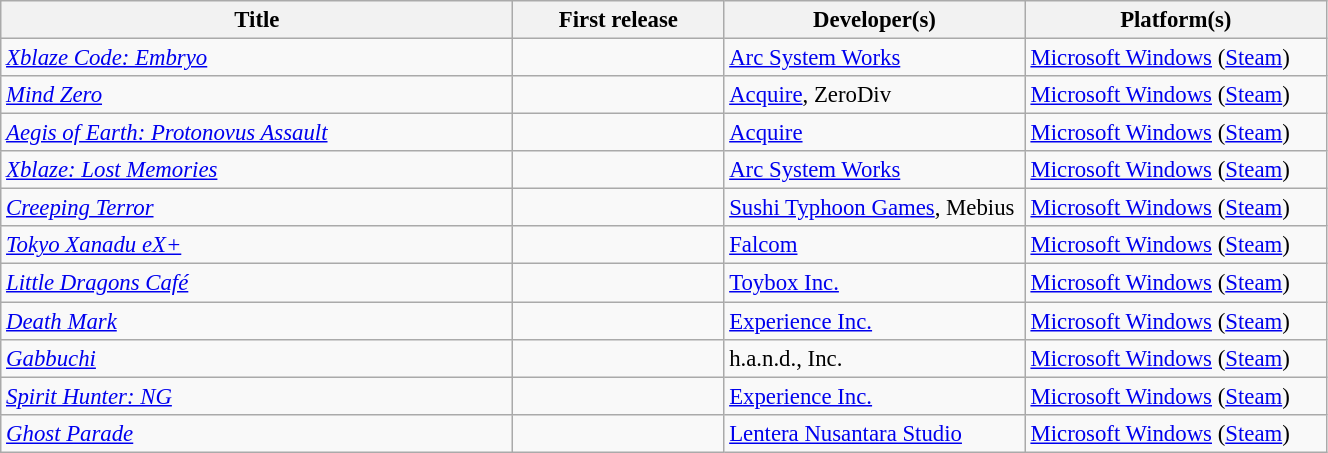<table class="wikitable sortable" style="text-align:left;width:70%;font-size:95%;">
<tr>
<th style="width:34%;">Title</th>
<th style="width:14%;">First release</th>
<th style="width:20%;">Developer(s)</th>
<th style="width:20%;">Platform(s)</th>
</tr>
<tr>
<td><em><a href='#'>Xblaze Code: Embryo</a></em></td>
<td></td>
<td><a href='#'>Arc System Works</a></td>
<td><a href='#'>Microsoft Windows</a> (<a href='#'>Steam</a>)</td>
</tr>
<tr>
<td><em><a href='#'>Mind Zero</a></em></td>
<td></td>
<td><a href='#'>Acquire</a>, ZeroDiv</td>
<td><a href='#'>Microsoft Windows</a> (<a href='#'>Steam</a>)</td>
</tr>
<tr>
<td><em><a href='#'>Aegis of Earth: Protonovus Assault</a></em></td>
<td></td>
<td><a href='#'>Acquire</a></td>
<td><a href='#'>Microsoft Windows</a> (<a href='#'>Steam</a>)</td>
</tr>
<tr>
<td><em><a href='#'>Xblaze: Lost Memories</a></em></td>
<td></td>
<td><a href='#'>Arc System Works</a></td>
<td><a href='#'>Microsoft Windows</a> (<a href='#'>Steam</a>)</td>
</tr>
<tr>
<td><em><a href='#'>Creeping Terror</a></em></td>
<td></td>
<td><a href='#'>Sushi Typhoon Games</a>, Mebius</td>
<td><a href='#'>Microsoft Windows</a> (<a href='#'>Steam</a>)</td>
</tr>
<tr>
<td><em><a href='#'>Tokyo Xanadu eX+</a></em></td>
<td></td>
<td><a href='#'>Falcom</a></td>
<td><a href='#'>Microsoft Windows</a> (<a href='#'>Steam</a>)</td>
</tr>
<tr>
<td><em><a href='#'>Little Dragons Café</a></em></td>
<td></td>
<td><a href='#'>Toybox Inc.</a></td>
<td><a href='#'>Microsoft Windows</a> (<a href='#'>Steam</a>)</td>
</tr>
<tr>
<td><em><a href='#'>Death Mark</a></em></td>
<td></td>
<td><a href='#'>Experience Inc.</a></td>
<td><a href='#'>Microsoft Windows</a> (<a href='#'>Steam</a>)</td>
</tr>
<tr>
<td><em><a href='#'>Gabbuchi</a></em></td>
<td></td>
<td>h.a.n.d., Inc.</td>
<td><a href='#'>Microsoft Windows</a> (<a href='#'>Steam</a>)</td>
</tr>
<tr>
<td><em><a href='#'>Spirit Hunter: NG</a></em></td>
<td></td>
<td><a href='#'>Experience Inc.</a></td>
<td><a href='#'>Microsoft Windows</a> (<a href='#'>Steam</a>)</td>
</tr>
<tr>
<td><em><a href='#'>Ghost Parade</a></em></td>
<td></td>
<td><a href='#'>Lentera Nusantara Studio</a></td>
<td><a href='#'>Microsoft Windows</a> (<a href='#'>Steam</a>)</td>
</tr>
</table>
